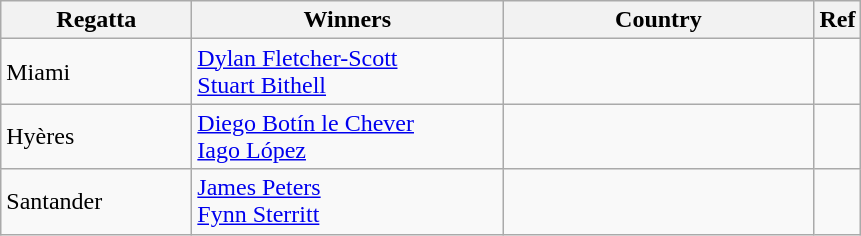<table class="wikitable">
<tr>
<th width=120>Regatta</th>
<th width=200px>Winners</th>
<th width=200px>Country</th>
<th>Ref</th>
</tr>
<tr>
<td>Miami</td>
<td><a href='#'>Dylan Fletcher-Scott</a><br><a href='#'>Stuart Bithell</a></td>
<td> </td>
<td></td>
</tr>
<tr>
<td>Hyères</td>
<td><a href='#'>Diego Botín le Chever</a><br><a href='#'>Iago López</a></td>
<td> </td>
<td></td>
</tr>
<tr>
<td>Santander</td>
<td><a href='#'>James Peters</a><br><a href='#'>Fynn Sterritt</a></td>
<td> </td>
<td></td>
</tr>
</table>
